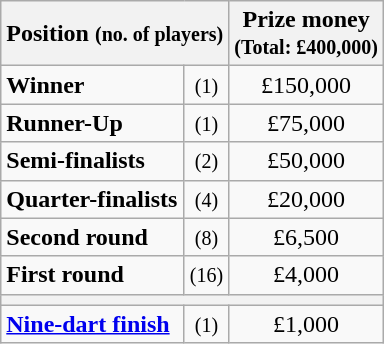<table class="wikitable">
<tr>
<th colspan=2>Position <small>(no. of players)</small></th>
<th>Prize money<br><small>(Total: £400,000)</small></th>
</tr>
<tr>
<td><strong>Winner</strong></td>
<td align=center><small>(1)</small></td>
<td align=center>£150,000</td>
</tr>
<tr>
<td><strong>Runner-Up</strong></td>
<td align=center><small>(1)</small></td>
<td align=center>£75,000</td>
</tr>
<tr>
<td><strong>Semi-finalists</strong></td>
<td align=center><small>(2)</small></td>
<td align=center>£50,000</td>
</tr>
<tr>
<td><strong>Quarter-finalists</strong></td>
<td align=center><small>(4)</small></td>
<td align=center>£20,000</td>
</tr>
<tr>
<td><strong>Second round</strong></td>
<td align=center><small>(8)</small></td>
<td align=center>£6,500</td>
</tr>
<tr>
<td><strong>First round</strong></td>
<td align=center><small>(16)</small></td>
<td align=center>£4,000</td>
</tr>
<tr>
<th colspan=3></th>
</tr>
<tr>
<td><strong><a href='#'>Nine-dart finish</a></strong></td>
<td align=center><small>(1)</small></td>
<td align=center>£1,000</td>
</tr>
</table>
